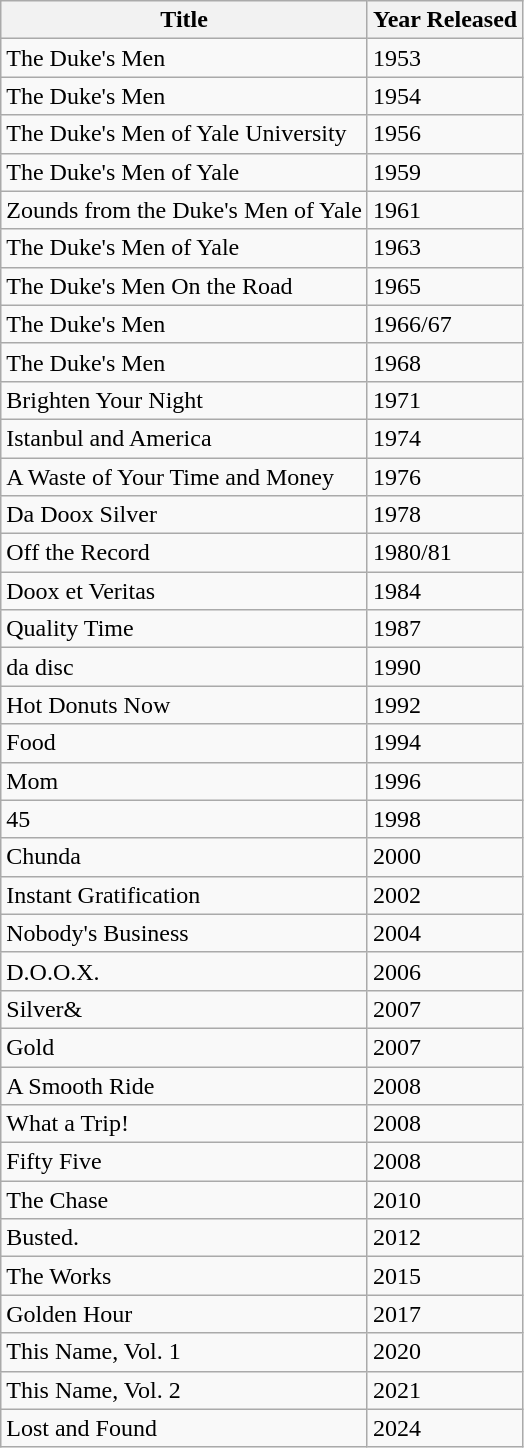<table class="wikitable">
<tr>
<th>Title</th>
<th>Year Released</th>
</tr>
<tr>
<td>The Duke's Men</td>
<td>1953</td>
</tr>
<tr>
<td>The Duke's Men</td>
<td>1954</td>
</tr>
<tr>
<td>The Duke's Men of Yale University</td>
<td>1956</td>
</tr>
<tr>
<td>The Duke's Men of Yale</td>
<td>1959</td>
</tr>
<tr>
<td>Zounds from the Duke's Men of Yale</td>
<td>1961</td>
</tr>
<tr>
<td>The Duke's Men of Yale</td>
<td>1963</td>
</tr>
<tr>
<td>The Duke's Men On the Road</td>
<td>1965</td>
</tr>
<tr>
<td>The Duke's Men</td>
<td>1966/67</td>
</tr>
<tr>
<td>The Duke's Men</td>
<td>1968</td>
</tr>
<tr>
<td>Brighten Your Night</td>
<td>1971</td>
</tr>
<tr>
<td>Istanbul and America</td>
<td>1974</td>
</tr>
<tr>
<td>A Waste of Your Time and Money</td>
<td>1976</td>
</tr>
<tr>
<td>Da Doox Silver</td>
<td>1978</td>
</tr>
<tr>
<td>Off the Record</td>
<td>1980/81</td>
</tr>
<tr>
<td>Doox et Veritas</td>
<td>1984</td>
</tr>
<tr>
<td>Quality Time</td>
<td>1987</td>
</tr>
<tr>
<td>da disc</td>
<td>1990</td>
</tr>
<tr>
<td>Hot Donuts Now</td>
<td>1992</td>
</tr>
<tr>
<td>Food</td>
<td>1994</td>
</tr>
<tr>
<td>Mom</td>
<td>1996</td>
</tr>
<tr>
<td>45</td>
<td>1998</td>
</tr>
<tr>
<td>Chunda</td>
<td>2000</td>
</tr>
<tr>
<td>Instant Gratification</td>
<td>2002</td>
</tr>
<tr>
<td>Nobody's Business</td>
<td>2004</td>
</tr>
<tr>
<td>D.O.O.X.</td>
<td>2006</td>
</tr>
<tr>
<td>Silver&</td>
<td>2007</td>
</tr>
<tr>
<td>Gold</td>
<td>2007</td>
</tr>
<tr>
<td>A Smooth Ride</td>
<td>2008</td>
</tr>
<tr>
<td>What a Trip!</td>
<td>2008</td>
</tr>
<tr>
<td>Fifty Five</td>
<td>2008</td>
</tr>
<tr>
<td>The Chase</td>
<td>2010</td>
</tr>
<tr>
<td>Busted.</td>
<td>2012</td>
</tr>
<tr>
<td>The Works</td>
<td>2015</td>
</tr>
<tr>
<td>Golden Hour</td>
<td>2017</td>
</tr>
<tr>
<td>This Name, Vol. 1</td>
<td>2020</td>
</tr>
<tr>
<td>This Name, Vol. 2</td>
<td>2021</td>
</tr>
<tr>
<td>Lost and Found</td>
<td>2024</td>
</tr>
</table>
